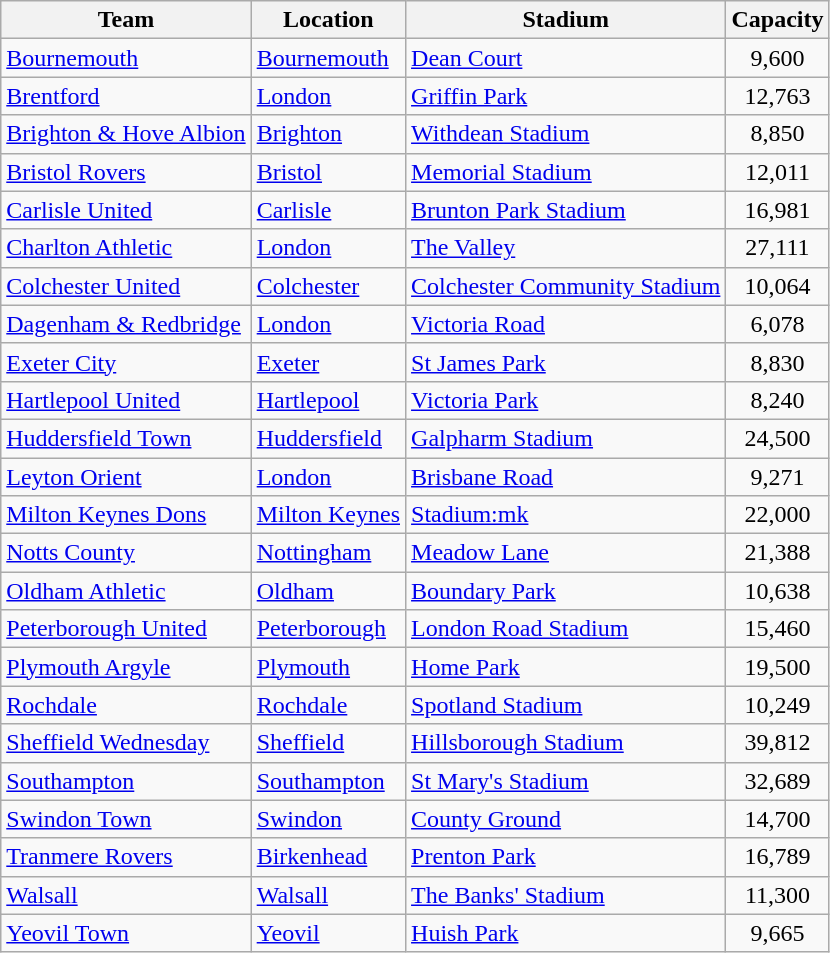<table class="wikitable sortable">
<tr>
<th>Team</th>
<th>Location</th>
<th>Stadium</th>
<th>Capacity</th>
</tr>
<tr>
<td><a href='#'>Bournemouth</a></td>
<td><a href='#'>Bournemouth</a></td>
<td><a href='#'>Dean Court</a></td>
<td style="text-align:center;">9,600</td>
</tr>
<tr>
<td><a href='#'>Brentford</a></td>
<td><a href='#'>London</a></td>
<td><a href='#'>Griffin Park</a></td>
<td style="text-align:center;">12,763</td>
</tr>
<tr>
<td><a href='#'>Brighton & Hove Albion</a></td>
<td><a href='#'>Brighton</a></td>
<td><a href='#'>Withdean Stadium</a></td>
<td style="text-align:center;">8,850</td>
</tr>
<tr>
<td><a href='#'>Bristol Rovers</a></td>
<td><a href='#'>Bristol</a></td>
<td><a href='#'>Memorial Stadium</a></td>
<td style="text-align:center;">12,011</td>
</tr>
<tr>
<td><a href='#'>Carlisle United</a></td>
<td><a href='#'>Carlisle</a></td>
<td><a href='#'>Brunton Park Stadium</a></td>
<td style="text-align:center;">16,981</td>
</tr>
<tr>
<td><a href='#'>Charlton Athletic</a></td>
<td><a href='#'>London</a></td>
<td><a href='#'>The Valley</a></td>
<td style="text-align:center;">27,111</td>
</tr>
<tr>
<td><a href='#'>Colchester United</a></td>
<td><a href='#'>Colchester</a></td>
<td><a href='#'>Colchester Community Stadium</a></td>
<td style="text-align:center;">10,064</td>
</tr>
<tr>
<td><a href='#'>Dagenham & Redbridge</a></td>
<td><a href='#'>London</a></td>
<td><a href='#'>Victoria Road</a></td>
<td style="text-align:center;">6,078</td>
</tr>
<tr>
<td><a href='#'>Exeter City</a></td>
<td><a href='#'>Exeter</a></td>
<td><a href='#'>St James Park</a></td>
<td style="text-align:center;">8,830</td>
</tr>
<tr>
<td><a href='#'>Hartlepool United</a></td>
<td><a href='#'>Hartlepool</a></td>
<td><a href='#'>Victoria Park</a></td>
<td style="text-align:center;">8,240</td>
</tr>
<tr>
<td><a href='#'>Huddersfield Town</a></td>
<td><a href='#'>Huddersfield</a></td>
<td><a href='#'>Galpharm Stadium</a></td>
<td style="text-align:center;">24,500</td>
</tr>
<tr>
<td><a href='#'>Leyton Orient</a></td>
<td><a href='#'>London</a></td>
<td><a href='#'>Brisbane Road</a></td>
<td style="text-align:center;">9,271</td>
</tr>
<tr>
<td><a href='#'>Milton Keynes Dons</a></td>
<td><a href='#'>Milton Keynes</a></td>
<td><a href='#'>Stadium:mk</a></td>
<td style="text-align:center;">22,000</td>
</tr>
<tr>
<td><a href='#'>Notts County</a></td>
<td><a href='#'>Nottingham</a></td>
<td><a href='#'>Meadow Lane</a></td>
<td style="text-align:center;">21,388</td>
</tr>
<tr>
<td><a href='#'>Oldham Athletic</a></td>
<td><a href='#'>Oldham</a></td>
<td><a href='#'>Boundary Park</a></td>
<td style="text-align:center;">10,638</td>
</tr>
<tr>
<td><a href='#'>Peterborough United</a></td>
<td><a href='#'>Peterborough</a></td>
<td><a href='#'>London Road Stadium</a></td>
<td style="text-align:center;">15,460</td>
</tr>
<tr>
<td><a href='#'>Plymouth Argyle</a></td>
<td><a href='#'>Plymouth</a></td>
<td><a href='#'>Home Park</a></td>
<td style="text-align:center;">19,500</td>
</tr>
<tr>
<td><a href='#'>Rochdale</a></td>
<td><a href='#'>Rochdale</a></td>
<td><a href='#'>Spotland Stadium</a></td>
<td style="text-align:center;">10,249</td>
</tr>
<tr>
<td><a href='#'>Sheffield Wednesday</a></td>
<td><a href='#'>Sheffield</a></td>
<td><a href='#'>Hillsborough Stadium</a></td>
<td style="text-align:center;">39,812</td>
</tr>
<tr>
<td><a href='#'>Southampton</a></td>
<td><a href='#'>Southampton</a></td>
<td><a href='#'>St Mary's Stadium</a></td>
<td style="text-align:center;">32,689</td>
</tr>
<tr>
<td><a href='#'>Swindon Town</a></td>
<td><a href='#'>Swindon</a></td>
<td><a href='#'>County Ground</a></td>
<td style="text-align:center;">14,700</td>
</tr>
<tr>
<td><a href='#'>Tranmere Rovers</a></td>
<td><a href='#'>Birkenhead</a></td>
<td><a href='#'>Prenton Park</a></td>
<td style="text-align:center;">16,789</td>
</tr>
<tr>
<td><a href='#'>Walsall</a></td>
<td><a href='#'>Walsall</a></td>
<td><a href='#'>The Banks' Stadium</a></td>
<td style="text-align:center;">11,300</td>
</tr>
<tr>
<td><a href='#'>Yeovil Town</a></td>
<td><a href='#'>Yeovil</a></td>
<td><a href='#'>Huish Park</a></td>
<td style="text-align:center;">9,665</td>
</tr>
</table>
